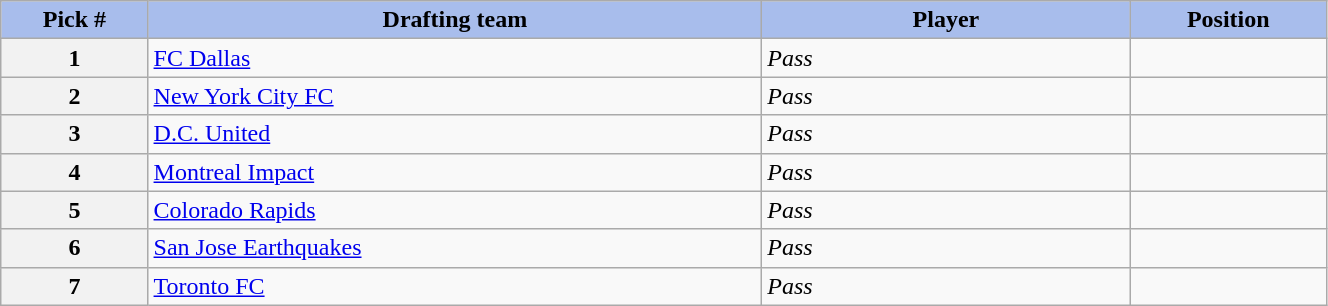<table class="wikitable sortable sortable" style="width:70%;">
<tr>
<th style="background:#a8bdec; width:6%;">Pick #</th>
<th style="width:25%; background:#a8bdec;">Drafting team</th>
<th style="width:15%; background:#a8bdec;">Player</th>
<th style="width:8%; background:#a8bdec;">Position</th>
</tr>
<tr>
<th>1</th>
<td><a href='#'>FC Dallas</a></td>
<td><em>Pass</em></td>
<td></td>
</tr>
<tr>
<th>2</th>
<td><a href='#'>New York City FC</a></td>
<td><em>Pass</em></td>
<td></td>
</tr>
<tr>
<th>3</th>
<td><a href='#'>D.C. United</a></td>
<td><em>Pass</em></td>
<td></td>
</tr>
<tr>
<th>4</th>
<td><a href='#'>Montreal Impact</a></td>
<td><em>Pass</em></td>
<td></td>
</tr>
<tr>
<th>5</th>
<td><a href='#'>Colorado Rapids</a></td>
<td><em>Pass</em></td>
<td></td>
</tr>
<tr>
<th>6</th>
<td><a href='#'>San Jose Earthquakes</a></td>
<td><em>Pass</em></td>
<td></td>
</tr>
<tr>
<th>7</th>
<td><a href='#'>Toronto FC</a></td>
<td><em>Pass</em></td>
<td></td>
</tr>
</table>
